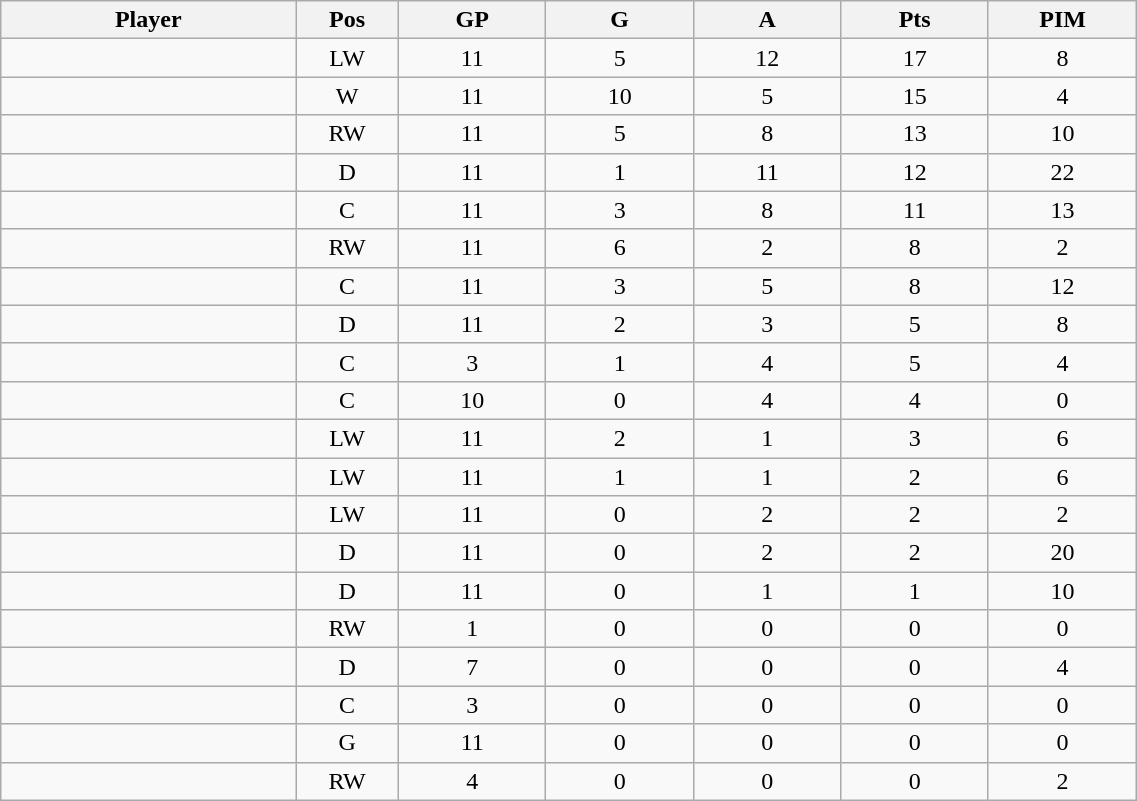<table class="wikitable sortable" width="60%">
<tr ALIGN="center">
<th bgcolor="#DDDDFF" width="10%">Player</th>
<th bgcolor="#DDDDFF" width="3%" title="Position">Pos</th>
<th bgcolor="#DDDDFF" width="5%" title="Games played">GP</th>
<th bgcolor="#DDDDFF" width="5%" title="Goals">G</th>
<th bgcolor="#DDDDFF" width="5%" title="Assists">A</th>
<th bgcolor="#DDDDFF" width="5%" title="Points">Pts</th>
<th bgcolor="#DDDDFF" width="5%" title="Penalties in Minutes">PIM</th>
</tr>
<tr align="center">
<td align="right"></td>
<td>LW</td>
<td>11</td>
<td>5</td>
<td>12</td>
<td>17</td>
<td>8</td>
</tr>
<tr align="center">
<td align="right"></td>
<td>W</td>
<td>11</td>
<td>10</td>
<td>5</td>
<td>15</td>
<td>4</td>
</tr>
<tr align="center">
<td align="right"></td>
<td>RW</td>
<td>11</td>
<td>5</td>
<td>8</td>
<td>13</td>
<td>10</td>
</tr>
<tr align="center">
<td align="right"></td>
<td>D</td>
<td>11</td>
<td>1</td>
<td>11</td>
<td>12</td>
<td>22</td>
</tr>
<tr align="center">
<td align="right"></td>
<td>C</td>
<td>11</td>
<td>3</td>
<td>8</td>
<td>11</td>
<td>13</td>
</tr>
<tr align="center">
<td align="right"></td>
<td>RW</td>
<td>11</td>
<td>6</td>
<td>2</td>
<td>8</td>
<td>2</td>
</tr>
<tr align="center">
<td align="right"></td>
<td>C</td>
<td>11</td>
<td>3</td>
<td>5</td>
<td>8</td>
<td>12</td>
</tr>
<tr align="center">
<td align="right"></td>
<td>D</td>
<td>11</td>
<td>2</td>
<td>3</td>
<td>5</td>
<td>8</td>
</tr>
<tr align="center">
<td align="right"></td>
<td>C</td>
<td>3</td>
<td>1</td>
<td>4</td>
<td>5</td>
<td>4</td>
</tr>
<tr align="center">
<td align="right"></td>
<td>C</td>
<td>10</td>
<td>0</td>
<td>4</td>
<td>4</td>
<td>0</td>
</tr>
<tr align="center">
<td align="right"></td>
<td>LW</td>
<td>11</td>
<td>2</td>
<td>1</td>
<td>3</td>
<td>6</td>
</tr>
<tr align="center">
<td align="right"></td>
<td>LW</td>
<td>11</td>
<td>1</td>
<td>1</td>
<td>2</td>
<td>6</td>
</tr>
<tr align="center">
<td align="right"></td>
<td>LW</td>
<td>11</td>
<td>0</td>
<td>2</td>
<td>2</td>
<td>2</td>
</tr>
<tr align="center">
<td align="right"></td>
<td>D</td>
<td>11</td>
<td>0</td>
<td>2</td>
<td>2</td>
<td>20</td>
</tr>
<tr align="center">
<td align="right"></td>
<td>D</td>
<td>11</td>
<td>0</td>
<td>1</td>
<td>1</td>
<td>10</td>
</tr>
<tr align="center">
<td align="right"></td>
<td>RW</td>
<td>1</td>
<td>0</td>
<td>0</td>
<td>0</td>
<td>0</td>
</tr>
<tr align="center">
<td align="right"></td>
<td>D</td>
<td>7</td>
<td>0</td>
<td>0</td>
<td>0</td>
<td>4</td>
</tr>
<tr align="center">
<td align="right"></td>
<td>C</td>
<td>3</td>
<td>0</td>
<td>0</td>
<td>0</td>
<td>0</td>
</tr>
<tr align="center">
<td align="right"></td>
<td>G</td>
<td>11</td>
<td>0</td>
<td>0</td>
<td>0</td>
<td>0</td>
</tr>
<tr align="center">
<td align="right"></td>
<td>RW</td>
<td>4</td>
<td>0</td>
<td>0</td>
<td>0</td>
<td>2</td>
</tr>
</table>
